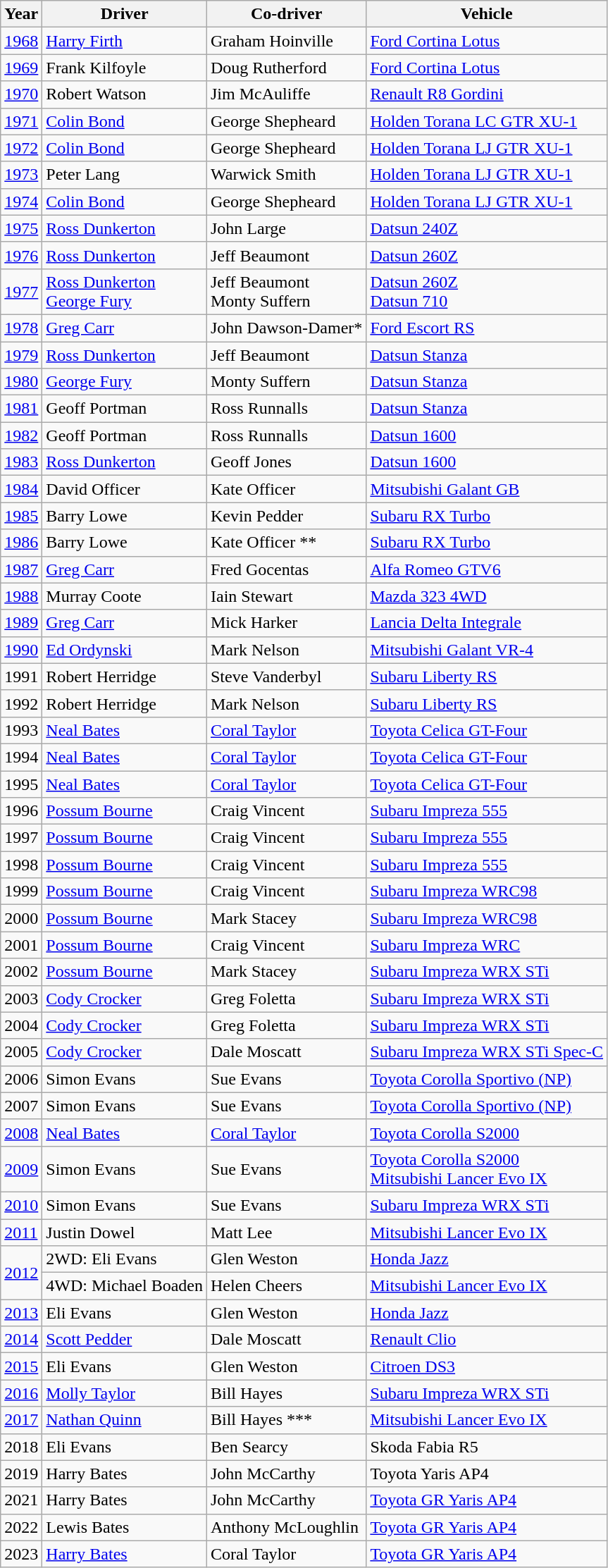<table class="wikitable">
<tr>
<th>Year</th>
<th>Driver</th>
<th>Co-driver</th>
<th>Vehicle</th>
</tr>
<tr>
<td><a href='#'>1968</a></td>
<td> <a href='#'>Harry Firth</a></td>
<td> Graham Hoinville</td>
<td><a href='#'>Ford Cortina Lotus</a></td>
</tr>
<tr>
<td><a href='#'>1969</a></td>
<td> Frank Kilfoyle</td>
<td> Doug Rutherford</td>
<td><a href='#'>Ford Cortina Lotus</a></td>
</tr>
<tr>
<td><a href='#'>1970</a></td>
<td> Robert Watson</td>
<td> Jim McAuliffe</td>
<td><a href='#'>Renault R8 Gordini</a></td>
</tr>
<tr>
<td><a href='#'>1971</a></td>
<td> <a href='#'>Colin Bond</a></td>
<td> George Shepheard</td>
<td><a href='#'>Holden Torana LC GTR XU-1</a></td>
</tr>
<tr>
<td><a href='#'>1972</a></td>
<td> <a href='#'>Colin Bond</a></td>
<td> George Shepheard</td>
<td><a href='#'>Holden Torana LJ GTR XU-1</a></td>
</tr>
<tr>
<td><a href='#'>1973</a></td>
<td> Peter Lang</td>
<td> Warwick Smith</td>
<td><a href='#'>Holden Torana LJ GTR XU-1</a></td>
</tr>
<tr>
<td><a href='#'>1974</a></td>
<td> <a href='#'>Colin Bond</a></td>
<td> George Shepheard</td>
<td><a href='#'>Holden Torana LJ GTR XU-1</a></td>
</tr>
<tr>
<td><a href='#'>1975</a></td>
<td> <a href='#'>Ross Dunkerton</a></td>
<td> John Large</td>
<td><a href='#'>Datsun 240Z</a></td>
</tr>
<tr>
<td><a href='#'>1976</a></td>
<td> <a href='#'>Ross Dunkerton</a></td>
<td> Jeff Beaumont</td>
<td><a href='#'>Datsun 260Z</a></td>
</tr>
<tr>
<td><a href='#'>1977</a></td>
<td> <a href='#'>Ross Dunkerton</a> <br>  <a href='#'>George Fury</a></td>
<td> Jeff Beaumont <br> Monty Suffern</td>
<td><a href='#'>Datsun 260Z</a> <br> <a href='#'>Datsun 710</a></td>
</tr>
<tr>
<td><a href='#'>1978</a></td>
<td> <a href='#'>Greg Carr</a></td>
<td> John Dawson-Damer*</td>
<td><a href='#'>Ford Escort RS</a></td>
</tr>
<tr>
<td><a href='#'>1979</a></td>
<td> <a href='#'>Ross Dunkerton</a></td>
<td> Jeff Beaumont</td>
<td><a href='#'>Datsun Stanza</a></td>
</tr>
<tr>
<td><a href='#'>1980</a></td>
<td> <a href='#'>George Fury</a></td>
<td> Monty Suffern</td>
<td><a href='#'>Datsun Stanza</a></td>
</tr>
<tr>
<td><a href='#'>1981</a></td>
<td> Geoff Portman</td>
<td> Ross Runnalls</td>
<td><a href='#'>Datsun Stanza</a></td>
</tr>
<tr>
<td><a href='#'>1982</a></td>
<td> Geoff Portman</td>
<td> Ross Runnalls</td>
<td><a href='#'>Datsun 1600</a></td>
</tr>
<tr>
<td><a href='#'>1983</a></td>
<td> <a href='#'>Ross Dunkerton</a></td>
<td> Geoff Jones</td>
<td><a href='#'>Datsun 1600</a></td>
</tr>
<tr>
<td><a href='#'>1984</a></td>
<td> David Officer</td>
<td> Kate Officer</td>
<td><a href='#'>Mitsubishi Galant GB</a></td>
</tr>
<tr>
<td><a href='#'>1985</a></td>
<td> Barry Lowe</td>
<td> Kevin Pedder</td>
<td><a href='#'>Subaru RX Turbo</a></td>
</tr>
<tr>
<td><a href='#'>1986</a></td>
<td> Barry Lowe</td>
<td> Kate Officer **</td>
<td><a href='#'>Subaru RX Turbo</a></td>
</tr>
<tr>
<td><a href='#'>1987</a></td>
<td> <a href='#'>Greg Carr</a></td>
<td> Fred Gocentas</td>
<td><a href='#'>Alfa Romeo GTV6</a></td>
</tr>
<tr>
<td><a href='#'>1988</a></td>
<td> Murray Coote</td>
<td> Iain Stewart</td>
<td><a href='#'>Mazda 323 4WD</a></td>
</tr>
<tr>
<td><a href='#'>1989</a></td>
<td> <a href='#'>Greg Carr</a></td>
<td> Mick Harker</td>
<td><a href='#'>Lancia Delta Integrale</a></td>
</tr>
<tr>
<td><a href='#'>1990</a></td>
<td> <a href='#'>Ed Ordynski</a></td>
<td> Mark Nelson</td>
<td><a href='#'>Mitsubishi Galant VR-4</a></td>
</tr>
<tr>
<td>1991</td>
<td> Robert Herridge</td>
<td> Steve Vanderbyl</td>
<td><a href='#'>Subaru Liberty RS</a></td>
</tr>
<tr>
<td>1992</td>
<td> Robert Herridge</td>
<td> Mark Nelson</td>
<td><a href='#'>Subaru Liberty RS</a></td>
</tr>
<tr>
<td>1993</td>
<td> <a href='#'>Neal Bates</a></td>
<td> <a href='#'>Coral Taylor</a></td>
<td><a href='#'>Toyota Celica GT-Four</a></td>
</tr>
<tr>
<td>1994</td>
<td> <a href='#'>Neal Bates</a></td>
<td> <a href='#'>Coral Taylor</a></td>
<td><a href='#'>Toyota Celica GT-Four</a></td>
</tr>
<tr>
<td>1995</td>
<td> <a href='#'>Neal Bates</a></td>
<td> <a href='#'>Coral Taylor</a></td>
<td><a href='#'>Toyota Celica GT-Four</a></td>
</tr>
<tr>
<td>1996</td>
<td> <a href='#'>Possum Bourne</a></td>
<td> Craig Vincent</td>
<td><a href='#'>Subaru Impreza 555</a></td>
</tr>
<tr>
<td>1997</td>
<td> <a href='#'>Possum Bourne</a></td>
<td> Craig Vincent</td>
<td><a href='#'>Subaru Impreza 555</a></td>
</tr>
<tr>
<td>1998</td>
<td> <a href='#'>Possum Bourne</a></td>
<td> Craig Vincent</td>
<td><a href='#'>Subaru Impreza 555</a></td>
</tr>
<tr>
<td>1999</td>
<td> <a href='#'>Possum Bourne</a></td>
<td> Craig Vincent</td>
<td><a href='#'>Subaru Impreza WRC98</a></td>
</tr>
<tr>
<td>2000</td>
<td> <a href='#'>Possum Bourne</a></td>
<td> Mark Stacey</td>
<td><a href='#'>Subaru Impreza WRC98</a></td>
</tr>
<tr>
<td>2001</td>
<td> <a href='#'>Possum Bourne</a></td>
<td> Craig Vincent</td>
<td><a href='#'>Subaru Impreza WRC</a></td>
</tr>
<tr>
<td>2002</td>
<td> <a href='#'>Possum Bourne</a></td>
<td> Mark Stacey</td>
<td><a href='#'>Subaru Impreza WRX STi</a></td>
</tr>
<tr>
<td>2003</td>
<td> <a href='#'>Cody Crocker</a></td>
<td> Greg Foletta</td>
<td><a href='#'>Subaru Impreza WRX STi</a></td>
</tr>
<tr>
<td>2004</td>
<td> <a href='#'>Cody Crocker</a></td>
<td> Greg Foletta</td>
<td><a href='#'>Subaru Impreza WRX STi</a></td>
</tr>
<tr>
<td>2005</td>
<td> <a href='#'>Cody Crocker</a></td>
<td> Dale Moscatt</td>
<td><a href='#'>Subaru Impreza WRX STi Spec-C</a></td>
</tr>
<tr>
<td>2006</td>
<td> Simon Evans</td>
<td> Sue Evans</td>
<td><a href='#'>Toyota Corolla Sportivo (NP)</a></td>
</tr>
<tr>
<td>2007</td>
<td> Simon Evans</td>
<td> Sue Evans</td>
<td><a href='#'>Toyota Corolla Sportivo (NP)</a></td>
</tr>
<tr>
<td><a href='#'>2008</a></td>
<td> <a href='#'>Neal Bates</a></td>
<td> <a href='#'>Coral Taylor</a></td>
<td><a href='#'>Toyota Corolla S2000</a></td>
</tr>
<tr>
<td><a href='#'>2009</a></td>
<td> Simon Evans</td>
<td> Sue Evans</td>
<td><a href='#'>Toyota Corolla S2000</a><br> <a href='#'>Mitsubishi Lancer Evo IX</a></td>
</tr>
<tr>
<td><a href='#'>2010</a></td>
<td> Simon Evans</td>
<td> Sue Evans</td>
<td><a href='#'>Subaru Impreza WRX STi</a></td>
</tr>
<tr>
<td><a href='#'>2011</a></td>
<td> Justin Dowel</td>
<td> Matt Lee</td>
<td><a href='#'>Mitsubishi Lancer Evo IX</a></td>
</tr>
<tr>
<td rowspan=2><a href='#'>2012</a></td>
<td>2WD: Eli Evans</td>
<td> Glen Weston</td>
<td><a href='#'>Honda Jazz</a></td>
</tr>
<tr>
<td>4WD: Michael Boaden</td>
<td> Helen Cheers</td>
<td><a href='#'>Mitsubishi Lancer Evo IX</a></td>
</tr>
<tr>
<td><a href='#'>2013</a></td>
<td> Eli Evans</td>
<td> Glen Weston</td>
<td><a href='#'>Honda Jazz</a></td>
</tr>
<tr>
<td><a href='#'>2014</a></td>
<td> <a href='#'>Scott Pedder</a></td>
<td> Dale Moscatt</td>
<td><a href='#'>Renault Clio</a></td>
</tr>
<tr>
<td><a href='#'>2015</a></td>
<td> Eli Evans</td>
<td> Glen Weston</td>
<td><a href='#'>Citroen DS3</a></td>
</tr>
<tr>
<td><a href='#'>2016</a></td>
<td> <a href='#'>Molly Taylor</a></td>
<td> Bill Hayes</td>
<td><a href='#'>Subaru Impreza WRX STi</a></td>
</tr>
<tr>
<td><a href='#'>2017</a></td>
<td> <a href='#'>Nathan Quinn</a></td>
<td> Bill Hayes ***</td>
<td><a href='#'>Mitsubishi Lancer Evo IX</a></td>
</tr>
<tr>
<td>2018</td>
<td> Eli Evans</td>
<td> Ben Searcy</td>
<td>Skoda Fabia R5</td>
</tr>
<tr>
<td>2019</td>
<td> Harry Bates</td>
<td> John McCarthy</td>
<td>Toyota Yaris AP4</td>
</tr>
<tr>
<td>2021</td>
<td> Harry Bates</td>
<td> John McCarthy</td>
<td><a href='#'>Toyota GR Yaris AP4</a></td>
</tr>
<tr>
<td>2022</td>
<td> Lewis Bates</td>
<td> Anthony McLoughlin</td>
<td><a href='#'>Toyota GR Yaris AP4</a></td>
</tr>
<tr>
<td>2023</td>
<td> <a href='#'>Harry Bates</a></td>
<td> Coral Taylor</td>
<td><a href='#'>Toyota GR Yaris AP4</a></td>
</tr>
</table>
